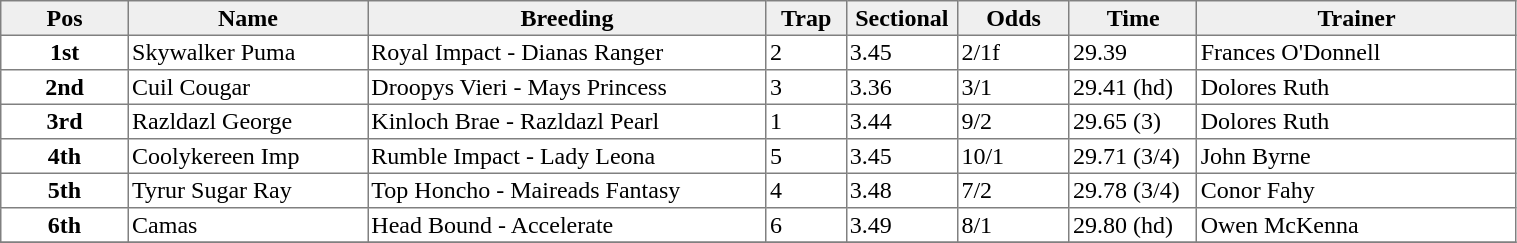<table border=1 cellpadding=2 cellspacing=0 width=80% style="border-collapse:collapse">
<tr align=center style="background:#efefef;">
<th width=8%>Pos</th>
<th width=15%>Name</th>
<th width=25%>Breeding</th>
<th width=5%>Trap</th>
<th width=7%>Sectional</th>
<th width=7%>Odds</th>
<th width=8%>Time</th>
<th width=20%>Trainer</th>
</tr>
<tr>
<th>1st</th>
<td>Skywalker Puma</td>
<td>Royal Impact - Dianas Ranger</td>
<td>2</td>
<td>3.45</td>
<td>2/1f</td>
<td>29.39</td>
<td>Frances O'Donnell</td>
</tr>
<tr>
<th>2nd</th>
<td>Cuil Cougar</td>
<td>Droopys Vieri - Mays Princess</td>
<td>3</td>
<td>3.36</td>
<td>3/1</td>
<td>29.41 (hd)</td>
<td>Dolores Ruth</td>
</tr>
<tr>
<th>3rd</th>
<td>Razldazl George</td>
<td>Kinloch Brae - Razldazl Pearl</td>
<td>1</td>
<td>3.44</td>
<td>9/2</td>
<td>29.65 (3)</td>
<td>Dolores Ruth</td>
</tr>
<tr>
<th>4th</th>
<td>Coolykereen Imp</td>
<td>Rumble Impact - Lady Leona</td>
<td>5</td>
<td>3.45</td>
<td>10/1</td>
<td>29.71 (3/4)</td>
<td>John Byrne</td>
</tr>
<tr>
<th>5th</th>
<td>Tyrur Sugar Ray</td>
<td>Top Honcho - Maireads Fantasy</td>
<td>4</td>
<td>3.48</td>
<td>7/2</td>
<td>29.78 (3/4)</td>
<td>Conor Fahy</td>
</tr>
<tr>
<th>6th</th>
<td>Camas</td>
<td>Head Bound - Accelerate</td>
<td>6</td>
<td>3.49</td>
<td>8/1</td>
<td>29.80 (hd)</td>
<td>Owen McKenna</td>
</tr>
<tr>
</tr>
</table>
